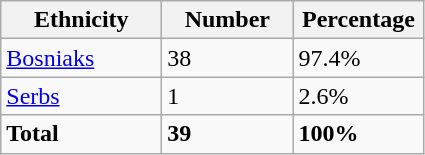<table class="wikitable">
<tr>
<th width="100px">Ethnicity</th>
<th width="80px">Number</th>
<th width="80px">Percentage</th>
</tr>
<tr>
<td><a href='#'>Bosniaks</a></td>
<td>38</td>
<td>97.4%</td>
</tr>
<tr>
<td><a href='#'>Serbs</a></td>
<td>1</td>
<td>2.6%</td>
</tr>
<tr>
<td><strong>Total</strong></td>
<td><strong>39</strong></td>
<td><strong>100%</strong></td>
</tr>
</table>
